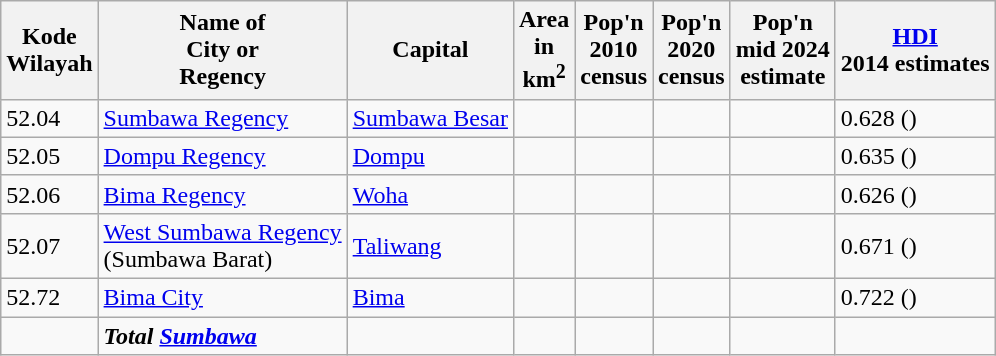<table class="wikitable sortable" style="margin-bottom: 0;">
<tr>
<th>Kode<br>Wilayah</th>
<th>Name of <br>City or<br>Regency</th>
<th>Capital</th>
<th>Area <br>in<br>km<sup>2</sup></th>
<th>Pop'n <br> 2010 <br>census</th>
<th>Pop'n <br> 2020 <br>census</th>
<th>Pop'n <br> mid 2024 <br>estimate</th>
<th><a href='#'>HDI</a><br>2014 estimates</th>
</tr>
<tr>
<td>52.04</td>
<td><a href='#'>Sumbawa Regency</a></td>
<td><a href='#'>Sumbawa Besar</a></td>
<td align="right"></td>
<td align="right"></td>
<td align="right"></td>
<td align="right"></td>
<td>0.628 ()</td>
</tr>
<tr>
<td>52.05</td>
<td><a href='#'>Dompu Regency</a></td>
<td><a href='#'>Dompu</a></td>
<td align="right"></td>
<td align="right"></td>
<td align="right"></td>
<td align="right"></td>
<td>0.635 ()</td>
</tr>
<tr>
<td>52.06</td>
<td><a href='#'>Bima Regency</a></td>
<td><a href='#'>Woha</a></td>
<td align="right"></td>
<td align="right"></td>
<td align="right"></td>
<td align="right"></td>
<td>0.626 ()</td>
</tr>
<tr>
<td>52.07</td>
<td><a href='#'>West Sumbawa Regency</a> <br>(Sumbawa Barat)</td>
<td><a href='#'>Taliwang</a></td>
<td align="right"></td>
<td align="right"></td>
<td align="right"></td>
<td align="right"></td>
<td>0.671 ()</td>
</tr>
<tr>
<td>52.72</td>
<td><a href='#'>Bima City</a></td>
<td><a href='#'>Bima</a></td>
<td align="right"></td>
<td align="right"></td>
<td align="right"></td>
<td align="right"></td>
<td>0.722 ()</td>
</tr>
<tr>
<td></td>
<td><strong><em>Total <a href='#'>Sumbawa</a></em></strong></td>
<td></td>
<td align="right"><em></em></td>
<td align="right"><em></em></td>
<td align="right"><em></em></td>
<td align="right"><em></em></td>
<td></td>
</tr>
</table>
